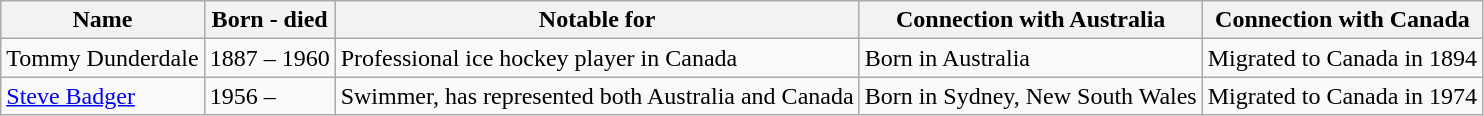<table class="wikitable">
<tr>
<th>Name</th>
<th>Born - died</th>
<th>Notable for</th>
<th>Connection with Australia</th>
<th>Connection with Canada</th>
</tr>
<tr>
<td>Tommy Dunderdale</td>
<td>1887 – 1960</td>
<td>Professional ice hockey player in Canada</td>
<td>Born in Australia</td>
<td>Migrated to Canada in 1894</td>
</tr>
<tr>
<td><a href='#'>Steve Badger</a></td>
<td>1956 –</td>
<td>Swimmer, has represented both Australia and Canada</td>
<td>Born in Sydney, New South Wales</td>
<td>Migrated to Canada in 1974</td>
</tr>
</table>
